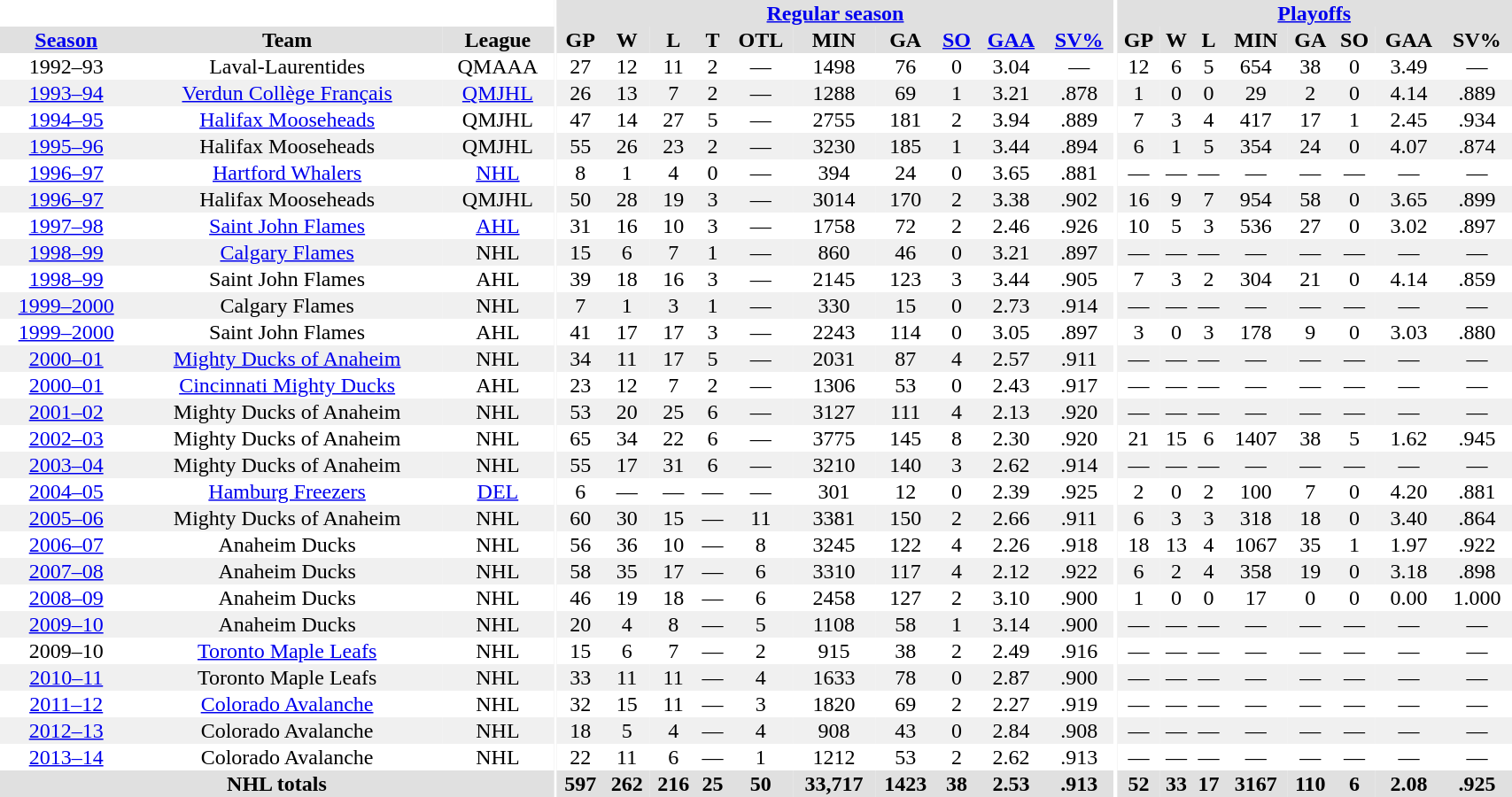<table border="0" cellpadding="1" cellspacing="0" style="text-align:center; width:90%">
<tr ALIGN="center" bgcolor="#e0e0e0">
<th align="center" colspan="3" bgcolor="#ffffff"></th>
<th align="center" rowspan="99" bgcolor="#ffffff"></th>
<th align="center" colspan="10" bgcolor="#e0e0e0"><a href='#'>Regular season</a></th>
<th align="center" rowspan="99" bgcolor="#ffffff"></th>
<th align="center" colspan="8" bgcolor="#e0e0e0"><a href='#'>Playoffs</a></th>
</tr>
<tr ALIGN="center" bgcolor="#e0e0e0">
<th><a href='#'>Season</a></th>
<th>Team</th>
<th>League</th>
<th>GP</th>
<th>W</th>
<th>L</th>
<th>T</th>
<th>OTL</th>
<th>MIN</th>
<th>GA</th>
<th><a href='#'>SO</a></th>
<th><a href='#'>GAA</a></th>
<th><a href='#'>SV%</a></th>
<th>GP</th>
<th>W</th>
<th>L</th>
<th>MIN</th>
<th>GA</th>
<th>SO</th>
<th>GAA</th>
<th>SV%</th>
</tr>
<tr>
<td>1992–93</td>
<td>Laval-Laurentides</td>
<td>QMAAA</td>
<td>27</td>
<td>12</td>
<td>11</td>
<td>2</td>
<td>—</td>
<td>1498</td>
<td>76</td>
<td>0</td>
<td>3.04</td>
<td>—</td>
<td>12</td>
<td>6</td>
<td>5</td>
<td>654</td>
<td>38</td>
<td>0</td>
<td>3.49</td>
<td>—</td>
</tr>
<tr bgcolor="#f0f0f0">
<td><a href='#'>1993–94</a></td>
<td><a href='#'>Verdun Collège Français</a></td>
<td><a href='#'>QMJHL</a></td>
<td>26</td>
<td>13</td>
<td>7</td>
<td>2</td>
<td>—</td>
<td>1288</td>
<td>69</td>
<td>1</td>
<td>3.21</td>
<td>.878</td>
<td>1</td>
<td>0</td>
<td>0</td>
<td>29</td>
<td>2</td>
<td>0</td>
<td>4.14</td>
<td>.889</td>
</tr>
<tr>
<td><a href='#'>1994–95</a></td>
<td><a href='#'>Halifax Mooseheads</a></td>
<td>QMJHL</td>
<td>47</td>
<td>14</td>
<td>27</td>
<td>5</td>
<td>—</td>
<td>2755</td>
<td>181</td>
<td>2</td>
<td>3.94</td>
<td>.889</td>
<td>7</td>
<td>3</td>
<td>4</td>
<td>417</td>
<td>17</td>
<td>1</td>
<td>2.45</td>
<td>.934</td>
</tr>
<tr bgcolor="#f0f0f0">
<td><a href='#'>1995–96</a></td>
<td>Halifax Mooseheads</td>
<td>QMJHL</td>
<td>55</td>
<td>26</td>
<td>23</td>
<td>2</td>
<td>—</td>
<td>3230</td>
<td>185</td>
<td>1</td>
<td>3.44</td>
<td>.894</td>
<td>6</td>
<td>1</td>
<td>5</td>
<td>354</td>
<td>24</td>
<td>0</td>
<td>4.07</td>
<td>.874</td>
</tr>
<tr>
<td><a href='#'>1996–97</a></td>
<td><a href='#'>Hartford Whalers</a></td>
<td><a href='#'>NHL</a></td>
<td>8</td>
<td>1</td>
<td>4</td>
<td>0</td>
<td>—</td>
<td>394</td>
<td>24</td>
<td>0</td>
<td>3.65</td>
<td>.881</td>
<td>—</td>
<td>—</td>
<td>—</td>
<td>—</td>
<td>—</td>
<td>—</td>
<td>—</td>
<td>—</td>
</tr>
<tr bgcolor="#f0f0f0">
<td><a href='#'>1996–97</a></td>
<td>Halifax Mooseheads</td>
<td>QMJHL</td>
<td>50</td>
<td>28</td>
<td>19</td>
<td>3</td>
<td>—</td>
<td>3014</td>
<td>170</td>
<td>2</td>
<td>3.38</td>
<td>.902</td>
<td>16</td>
<td>9</td>
<td>7</td>
<td>954</td>
<td>58</td>
<td>0</td>
<td>3.65</td>
<td>.899</td>
</tr>
<tr>
<td><a href='#'>1997–98</a></td>
<td><a href='#'>Saint John Flames</a></td>
<td><a href='#'>AHL</a></td>
<td>31</td>
<td>16</td>
<td>10</td>
<td>3</td>
<td>—</td>
<td>1758</td>
<td>72</td>
<td>2</td>
<td>2.46</td>
<td>.926</td>
<td>10</td>
<td>5</td>
<td>3</td>
<td>536</td>
<td>27</td>
<td>0</td>
<td>3.02</td>
<td>.897</td>
</tr>
<tr bgcolor="#f0f0f0">
<td><a href='#'>1998–99</a></td>
<td><a href='#'>Calgary Flames</a></td>
<td>NHL</td>
<td>15</td>
<td>6</td>
<td>7</td>
<td>1</td>
<td>—</td>
<td>860</td>
<td>46</td>
<td>0</td>
<td>3.21</td>
<td>.897</td>
<td>—</td>
<td>—</td>
<td>—</td>
<td>—</td>
<td>—</td>
<td>—</td>
<td>—</td>
<td>—</td>
</tr>
<tr>
<td><a href='#'>1998–99</a></td>
<td>Saint John Flames</td>
<td>AHL</td>
<td>39</td>
<td>18</td>
<td>16</td>
<td>3</td>
<td>—</td>
<td>2145</td>
<td>123</td>
<td>3</td>
<td>3.44</td>
<td>.905</td>
<td>7</td>
<td>3</td>
<td>2</td>
<td>304</td>
<td>21</td>
<td>0</td>
<td>4.14</td>
<td>.859</td>
</tr>
<tr bgcolor="#f0f0f0">
<td><a href='#'>1999–2000</a></td>
<td>Calgary Flames</td>
<td>NHL</td>
<td>7</td>
<td>1</td>
<td>3</td>
<td>1</td>
<td>—</td>
<td>330</td>
<td>15</td>
<td>0</td>
<td>2.73</td>
<td>.914</td>
<td>—</td>
<td>—</td>
<td>—</td>
<td>—</td>
<td>—</td>
<td>—</td>
<td>—</td>
<td>—</td>
</tr>
<tr>
<td><a href='#'>1999–2000</a></td>
<td>Saint John Flames</td>
<td>AHL</td>
<td>41</td>
<td>17</td>
<td>17</td>
<td>3</td>
<td>—</td>
<td>2243</td>
<td>114</td>
<td>0</td>
<td>3.05</td>
<td>.897</td>
<td>3</td>
<td>0</td>
<td>3</td>
<td>178</td>
<td>9</td>
<td>0</td>
<td>3.03</td>
<td>.880</td>
</tr>
<tr bgcolor="#f0f0f0">
<td><a href='#'>2000–01</a></td>
<td><a href='#'>Mighty Ducks of Anaheim</a></td>
<td>NHL</td>
<td>34</td>
<td>11</td>
<td>17</td>
<td>5</td>
<td>—</td>
<td>2031</td>
<td>87</td>
<td>4</td>
<td>2.57</td>
<td>.911</td>
<td>—</td>
<td>—</td>
<td>—</td>
<td>—</td>
<td>—</td>
<td>—</td>
<td>—</td>
<td>—</td>
</tr>
<tr>
<td><a href='#'>2000–01</a></td>
<td><a href='#'>Cincinnati Mighty Ducks</a></td>
<td>AHL</td>
<td>23</td>
<td>12</td>
<td>7</td>
<td>2</td>
<td>—</td>
<td>1306</td>
<td>53</td>
<td>0</td>
<td>2.43</td>
<td>.917</td>
<td>—</td>
<td>—</td>
<td>—</td>
<td>—</td>
<td>—</td>
<td>—</td>
<td>—</td>
<td>—</td>
</tr>
<tr bgcolor="#f0f0f0">
<td><a href='#'>2001–02</a></td>
<td>Mighty Ducks of Anaheim</td>
<td>NHL</td>
<td>53</td>
<td>20</td>
<td>25</td>
<td>6</td>
<td>—</td>
<td>3127</td>
<td>111</td>
<td>4</td>
<td>2.13</td>
<td>.920</td>
<td>—</td>
<td>—</td>
<td>—</td>
<td>—</td>
<td>—</td>
<td>—</td>
<td>—</td>
<td>—</td>
</tr>
<tr>
<td><a href='#'>2002–03</a></td>
<td>Mighty Ducks of Anaheim</td>
<td>NHL</td>
<td>65</td>
<td>34</td>
<td>22</td>
<td>6</td>
<td>—</td>
<td>3775</td>
<td>145</td>
<td>8</td>
<td>2.30</td>
<td>.920</td>
<td>21</td>
<td>15</td>
<td>6</td>
<td>1407</td>
<td>38</td>
<td>5</td>
<td>1.62</td>
<td>.945</td>
</tr>
<tr bgcolor="#f0f0f0">
<td><a href='#'>2003–04</a></td>
<td>Mighty Ducks of Anaheim</td>
<td>NHL</td>
<td>55</td>
<td>17</td>
<td>31</td>
<td>6</td>
<td>—</td>
<td>3210</td>
<td>140</td>
<td>3</td>
<td>2.62</td>
<td>.914</td>
<td>—</td>
<td>—</td>
<td>—</td>
<td>—</td>
<td>—</td>
<td>—</td>
<td>—</td>
<td>—</td>
</tr>
<tr>
<td><a href='#'>2004–05</a></td>
<td><a href='#'>Hamburg Freezers</a></td>
<td><a href='#'>DEL</a></td>
<td>6</td>
<td>—</td>
<td>—</td>
<td>—</td>
<td>—</td>
<td>301</td>
<td>12</td>
<td>0</td>
<td>2.39</td>
<td>.925</td>
<td>2</td>
<td>0</td>
<td>2</td>
<td>100</td>
<td>7</td>
<td>0</td>
<td>4.20</td>
<td>.881</td>
</tr>
<tr bgcolor="#f0f0f0">
<td><a href='#'>2005–06</a></td>
<td>Mighty Ducks of Anaheim</td>
<td>NHL</td>
<td>60</td>
<td>30</td>
<td>15</td>
<td>—</td>
<td>11</td>
<td>3381</td>
<td>150</td>
<td>2</td>
<td>2.66</td>
<td>.911</td>
<td>6</td>
<td>3</td>
<td>3</td>
<td>318</td>
<td>18</td>
<td>0</td>
<td>3.40</td>
<td>.864</td>
</tr>
<tr>
<td><a href='#'>2006–07</a></td>
<td>Anaheim Ducks</td>
<td>NHL</td>
<td>56</td>
<td>36</td>
<td>10</td>
<td>—</td>
<td>8</td>
<td>3245</td>
<td>122</td>
<td>4</td>
<td>2.26</td>
<td>.918</td>
<td>18</td>
<td>13</td>
<td>4</td>
<td>1067</td>
<td>35</td>
<td>1</td>
<td>1.97</td>
<td>.922</td>
</tr>
<tr bgcolor="#f0f0f0">
<td><a href='#'>2007–08</a></td>
<td>Anaheim Ducks</td>
<td>NHL</td>
<td>58</td>
<td>35</td>
<td>17</td>
<td>—</td>
<td>6</td>
<td>3310</td>
<td>117</td>
<td>4</td>
<td>2.12</td>
<td>.922</td>
<td>6</td>
<td>2</td>
<td>4</td>
<td>358</td>
<td>19</td>
<td>0</td>
<td>3.18</td>
<td>.898</td>
</tr>
<tr>
<td><a href='#'>2008–09</a></td>
<td>Anaheim Ducks</td>
<td>NHL</td>
<td>46</td>
<td>19</td>
<td>18</td>
<td>—</td>
<td>6</td>
<td>2458</td>
<td>127</td>
<td>2</td>
<td>3.10</td>
<td>.900</td>
<td>1</td>
<td>0</td>
<td>0</td>
<td>17</td>
<td>0</td>
<td>0</td>
<td>0.00</td>
<td>1.000</td>
</tr>
<tr bgcolor="#f0f0f0">
<td><a href='#'>2009–10</a></td>
<td>Anaheim Ducks</td>
<td>NHL</td>
<td>20</td>
<td>4</td>
<td>8</td>
<td>—</td>
<td>5</td>
<td>1108</td>
<td>58</td>
<td>1</td>
<td>3.14</td>
<td>.900</td>
<td>—</td>
<td>—</td>
<td>—</td>
<td>—</td>
<td>—</td>
<td>—</td>
<td>—</td>
<td>—</td>
</tr>
<tr>
<td>2009–10</td>
<td><a href='#'>Toronto Maple Leafs</a></td>
<td>NHL</td>
<td>15</td>
<td>6</td>
<td>7</td>
<td>—</td>
<td>2</td>
<td>915</td>
<td>38</td>
<td>2</td>
<td>2.49</td>
<td>.916</td>
<td>—</td>
<td>—</td>
<td>—</td>
<td>—</td>
<td>—</td>
<td>—</td>
<td>—</td>
<td>—</td>
</tr>
<tr bgcolor="#f0f0f0">
<td><a href='#'>2010–11</a></td>
<td>Toronto Maple Leafs</td>
<td>NHL</td>
<td>33</td>
<td>11</td>
<td>11</td>
<td>—</td>
<td>4</td>
<td>1633</td>
<td>78</td>
<td>0</td>
<td>2.87</td>
<td>.900</td>
<td>—</td>
<td>—</td>
<td>—</td>
<td>—</td>
<td>—</td>
<td>—</td>
<td>—</td>
<td>—</td>
</tr>
<tr>
<td><a href='#'>2011–12</a></td>
<td><a href='#'>Colorado Avalanche</a></td>
<td>NHL</td>
<td>32</td>
<td>15</td>
<td>11</td>
<td>—</td>
<td>3</td>
<td>1820</td>
<td>69</td>
<td>2</td>
<td>2.27</td>
<td>.919</td>
<td>—</td>
<td>—</td>
<td>—</td>
<td>—</td>
<td>—</td>
<td>—</td>
<td>—</td>
<td>—</td>
</tr>
<tr bgcolor="#f0f0f0">
<td><a href='#'>2012–13</a></td>
<td>Colorado Avalanche</td>
<td>NHL</td>
<td>18</td>
<td>5</td>
<td>4</td>
<td>—</td>
<td>4</td>
<td>908</td>
<td>43</td>
<td>0</td>
<td>2.84</td>
<td>.908</td>
<td>—</td>
<td>—</td>
<td>—</td>
<td>—</td>
<td>—</td>
<td>—</td>
<td>—</td>
<td>—</td>
</tr>
<tr>
<td><a href='#'>2013–14</a></td>
<td>Colorado Avalanche</td>
<td>NHL</td>
<td>22</td>
<td>11</td>
<td>6</td>
<td>—</td>
<td>1</td>
<td>1212</td>
<td>53</td>
<td>2</td>
<td>2.62</td>
<td>.913</td>
<td>—</td>
<td>—</td>
<td>—</td>
<td>—</td>
<td>—</td>
<td>—</td>
<td>—</td>
<td>—</td>
</tr>
<tr bgcolor="#e0e0e0">
<th colspan="3">NHL totals</th>
<th>597</th>
<th>262</th>
<th>216</th>
<th>25</th>
<th>50</th>
<th>33,717</th>
<th>1423</th>
<th>38</th>
<th>2.53</th>
<th>.913</th>
<th>52</th>
<th>33</th>
<th>17</th>
<th>3167</th>
<th>110</th>
<th>6</th>
<th>2.08</th>
<th>.925</th>
</tr>
</table>
